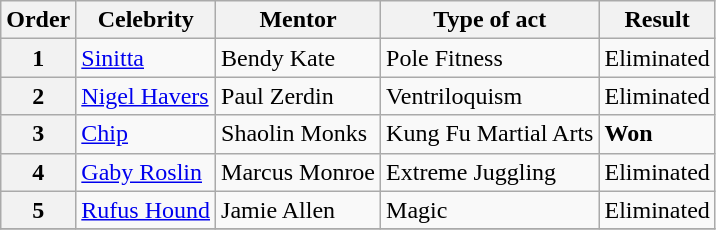<table class="wikitable">
<tr>
<th>Order</th>
<th>Celebrity</th>
<th>Mentor</th>
<th>Type of act</th>
<th>Result</th>
</tr>
<tr>
<th>1</th>
<td><a href='#'>Sinitta</a></td>
<td>Bendy Kate</td>
<td>Pole Fitness</td>
<td>Eliminated</td>
</tr>
<tr>
<th>2</th>
<td><a href='#'>Nigel Havers</a></td>
<td>Paul Zerdin</td>
<td>Ventriloquism</td>
<td>Eliminated</td>
</tr>
<tr>
<th>3</th>
<td><a href='#'>Chip</a></td>
<td>Shaolin Monks</td>
<td>Kung Fu Martial Arts</td>
<td><strong>Won</strong></td>
</tr>
<tr>
<th>4</th>
<td><a href='#'>Gaby Roslin</a></td>
<td>Marcus Monroe</td>
<td>Extreme Juggling</td>
<td>Eliminated</td>
</tr>
<tr>
<th>5</th>
<td><a href='#'>Rufus Hound</a></td>
<td>Jamie Allen</td>
<td>Magic</td>
<td>Eliminated</td>
</tr>
<tr>
</tr>
</table>
